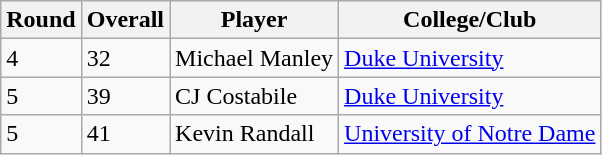<table class="wikitable">
<tr>
<th>Round</th>
<th>Overall</th>
<th>Player</th>
<th>College/Club</th>
</tr>
<tr>
<td>4</td>
<td>32</td>
<td>Michael Manley</td>
<td><a href='#'>Duke University</a></td>
</tr>
<tr>
<td>5</td>
<td>39</td>
<td>CJ Costabile</td>
<td><a href='#'>Duke University</a></td>
</tr>
<tr>
<td>5</td>
<td>41</td>
<td>Kevin Randall</td>
<td><a href='#'>University of Notre Dame</a></td>
</tr>
</table>
